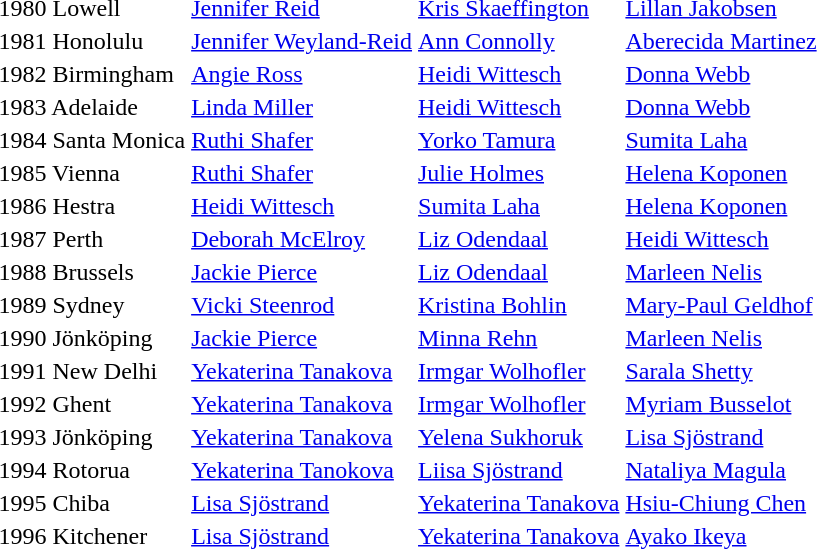<table>
<tr>
<td>1980 Lowell</td>
<td> <a href='#'>Jennifer Reid</a></td>
<td> <a href='#'>Kris Skaeffington</a></td>
<td> <a href='#'>Lillan Jakobsen</a></td>
</tr>
<tr>
<td>1981 Honolulu</td>
<td> <a href='#'>Jennifer Weyland-Reid</a></td>
<td> <a href='#'>Ann Connolly</a></td>
<td> <a href='#'>Aberecida Martinez</a></td>
</tr>
<tr>
<td>1982 Birmingham</td>
<td> <a href='#'>Angie Ross</a></td>
<td> <a href='#'>Heidi Wittesch</a></td>
<td> <a href='#'>Donna Webb</a></td>
</tr>
<tr>
<td>1983 Adelaide</td>
<td> <a href='#'>Linda Miller</a></td>
<td> <a href='#'>Heidi Wittesch</a></td>
<td> <a href='#'>Donna Webb</a></td>
</tr>
<tr>
<td>1984 Santa Monica</td>
<td> <a href='#'>Ruthi Shafer</a></td>
<td> <a href='#'>Yorko Tamura</a></td>
<td> <a href='#'>Sumita Laha</a></td>
</tr>
<tr>
<td>1985 Vienna</td>
<td> <a href='#'>Ruthi Shafer</a></td>
<td> <a href='#'>Julie Holmes</a></td>
<td> <a href='#'>Helena Koponen</a></td>
</tr>
<tr>
<td>1986 Hestra</td>
<td> <a href='#'>Heidi Wittesch</a></td>
<td> <a href='#'>Sumita Laha</a></td>
<td> <a href='#'>Helena Koponen</a></td>
</tr>
<tr>
<td>1987 Perth</td>
<td> <a href='#'>Deborah McElroy</a></td>
<td> <a href='#'>Liz Odendaal</a></td>
<td> <a href='#'>Heidi Wittesch</a></td>
</tr>
<tr>
<td>1988 Brussels</td>
<td> <a href='#'>Jackie Pierce</a></td>
<td> <a href='#'>Liz Odendaal</a></td>
<td> <a href='#'>Marleen Nelis</a></td>
</tr>
<tr>
<td>1989 Sydney</td>
<td> <a href='#'>Vicki Steenrod</a></td>
<td> <a href='#'>Kristina Bohlin</a></td>
<td> <a href='#'>Mary-Paul Geldhof</a></td>
</tr>
<tr>
<td>1990 Jönköping</td>
<td> <a href='#'>Jackie Pierce</a></td>
<td> <a href='#'>Minna Rehn</a></td>
<td> <a href='#'>Marleen Nelis</a></td>
</tr>
<tr>
<td>1991 New Delhi</td>
<td> <a href='#'>Yekaterina Tanakova</a></td>
<td> <a href='#'>Irmgar Wolhofler</a></td>
<td> <a href='#'>Sarala Shetty</a></td>
</tr>
<tr>
<td>1992 Ghent</td>
<td> <a href='#'>Yekaterina Tanakova</a></td>
<td> <a href='#'>Irmgar Wolhofler</a></td>
<td> <a href='#'>Myriam Busselot</a></td>
</tr>
<tr>
<td>1993 Jönköping</td>
<td> <a href='#'>Yekaterina Tanakova</a></td>
<td> <a href='#'>Yelena Sukhoruk</a></td>
<td> <a href='#'>Lisa Sjöstrand</a></td>
</tr>
<tr>
<td>1994 Rotorua</td>
<td> <a href='#'>Yekaterina Tanokova</a></td>
<td> <a href='#'>Liisa Sjöstrand</a></td>
<td> <a href='#'>Nataliya Magula</a></td>
</tr>
<tr>
<td>1995 Chiba</td>
<td> <a href='#'>Lisa Sjöstrand</a></td>
<td> <a href='#'>Yekaterina Tanakova</a></td>
<td> <a href='#'>Hsiu-Chiung Chen</a></td>
</tr>
<tr>
<td>1996 Kitchener</td>
<td> <a href='#'>Lisa Sjöstrand</a></td>
<td> <a href='#'>Yekaterina Tanakova</a></td>
<td> <a href='#'>Ayako Ikeya</a></td>
</tr>
</table>
